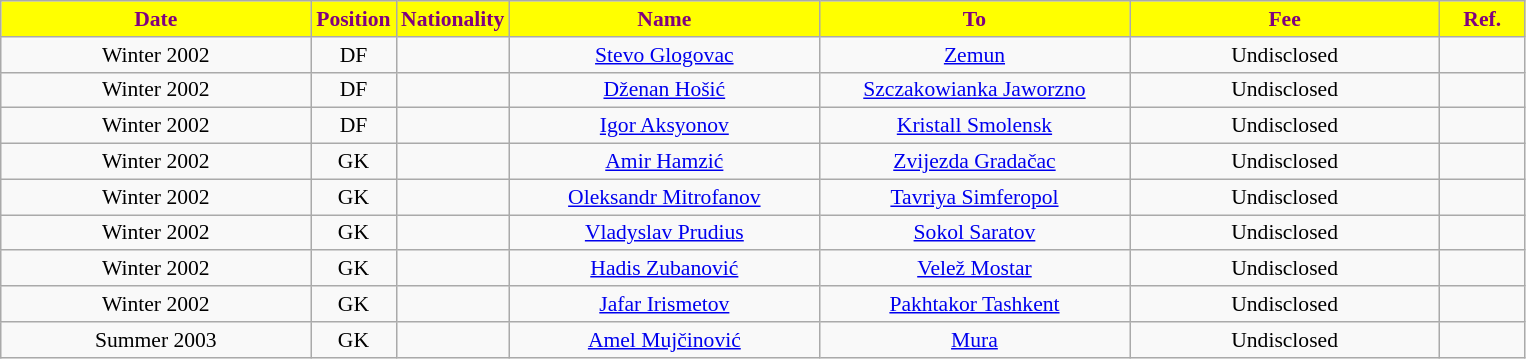<table class="wikitable"  style="text-align:center; font-size:90%; ">
<tr>
<th style="background:#ffff00; color:purple; width:200px;">Date</th>
<th style="background:#ffff00; color:purple; width:50px;">Position</th>
<th style="background:#ffff00; color:purple; width:50px;">Nationality</th>
<th style="background:#ffff00; color:purple; width:200px;">Name</th>
<th style="background:#ffff00; color:purple; width:200px;">To</th>
<th style="background:#ffff00; color:purple; width:200px;">Fee</th>
<th style="background:#ffff00; color:purple; width:50px;">Ref.</th>
</tr>
<tr>
<td>Winter 2002</td>
<td>DF</td>
<td></td>
<td><a href='#'>Stevo Glogovac</a></td>
<td><a href='#'>Zemun</a></td>
<td>Undisclosed</td>
<td></td>
</tr>
<tr>
<td>Winter 2002</td>
<td>DF</td>
<td></td>
<td><a href='#'>Dženan Hošić</a></td>
<td><a href='#'>Szczakowianka Jaworzno</a></td>
<td>Undisclosed</td>
<td></td>
</tr>
<tr>
<td>Winter 2002</td>
<td>DF</td>
<td></td>
<td><a href='#'>Igor Aksyonov</a></td>
<td><a href='#'>Kristall Smolensk</a></td>
<td>Undisclosed</td>
<td></td>
</tr>
<tr>
<td>Winter 2002</td>
<td>GK</td>
<td></td>
<td><a href='#'>Amir Hamzić</a></td>
<td><a href='#'>Zvijezda Gradačac</a></td>
<td>Undisclosed</td>
<td></td>
</tr>
<tr>
<td>Winter 2002</td>
<td>GK</td>
<td></td>
<td><a href='#'>Oleksandr Mitrofanov</a></td>
<td><a href='#'>Tavriya Simferopol</a></td>
<td>Undisclosed</td>
<td></td>
</tr>
<tr>
<td>Winter 2002</td>
<td>GK</td>
<td></td>
<td><a href='#'>Vladyslav Prudius</a></td>
<td><a href='#'>Sokol Saratov</a></td>
<td>Undisclosed</td>
<td></td>
</tr>
<tr>
<td>Winter 2002</td>
<td>GK</td>
<td></td>
<td><a href='#'>Hadis Zubanović</a></td>
<td><a href='#'>Velež Mostar</a></td>
<td>Undisclosed</td>
<td></td>
</tr>
<tr>
<td>Winter 2002</td>
<td>GK</td>
<td></td>
<td><a href='#'>Jafar Irismetov</a></td>
<td><a href='#'>Pakhtakor Tashkent</a></td>
<td>Undisclosed</td>
<td></td>
</tr>
<tr>
<td>Summer 2003</td>
<td>GK</td>
<td></td>
<td><a href='#'>Amel Mujčinović</a></td>
<td><a href='#'>Mura</a></td>
<td>Undisclosed</td>
<td></td>
</tr>
</table>
